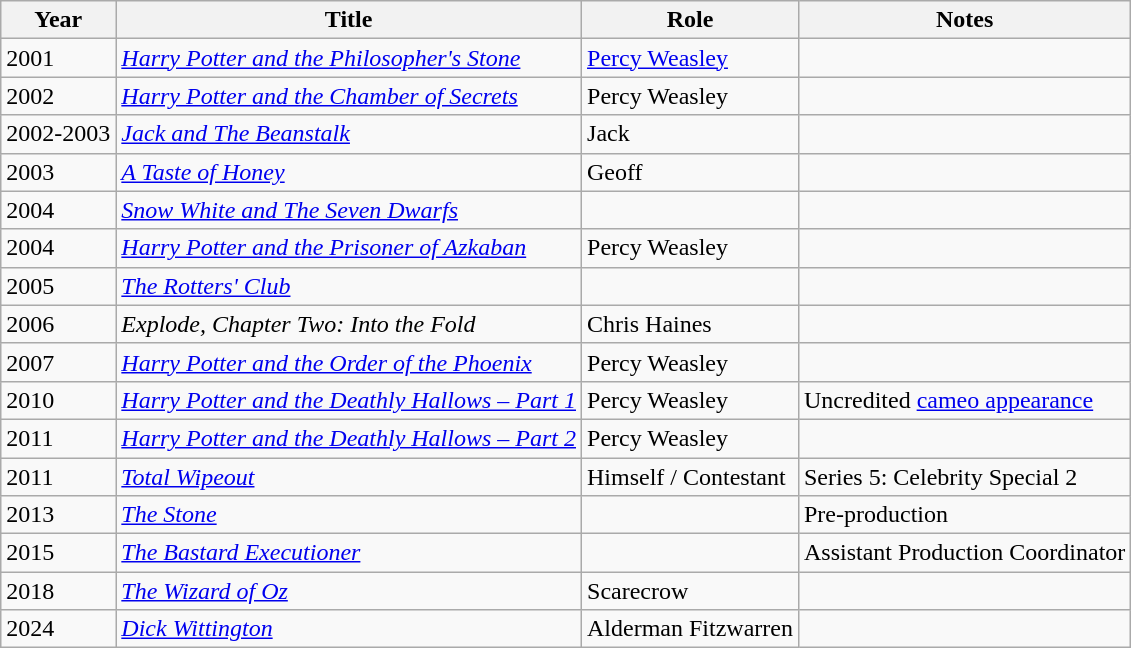<table class="wikitable" style="font-size: 100%;">
<tr>
<th>Year</th>
<th>Title</th>
<th>Role</th>
<th>Notes</th>
</tr>
<tr>
<td>2001</td>
<td><em><a href='#'>Harry Potter and the Philosopher's Stone</a></em></td>
<td><a href='#'>Percy Weasley</a></td>
<td></td>
</tr>
<tr>
<td>2002</td>
<td><em><a href='#'>Harry Potter and the Chamber of Secrets</a></em></td>
<td>Percy Weasley</td>
<td></td>
</tr>
<tr>
<td>2002-2003</td>
<td><em><a href='#'>Jack and The Beanstalk</a></em></td>
<td>Jack</td>
<td></td>
</tr>
<tr>
<td>2003</td>
<td><em><a href='#'>A Taste of Honey</a></em></td>
<td>Geoff</td>
<td></td>
</tr>
<tr>
<td>2004</td>
<td><em><a href='#'>Snow White and The Seven Dwarfs</a></em></td>
<td></td>
<td></td>
</tr>
<tr>
<td>2004</td>
<td><em><a href='#'>Harry Potter and the Prisoner of Azkaban</a></em></td>
<td>Percy Weasley</td>
<td></td>
</tr>
<tr>
<td>2005</td>
<td><em><a href='#'>The Rotters' Club</a></em></td>
<td> </td>
<td></td>
</tr>
<tr>
<td>2006</td>
<td><em>Explode, Chapter Two: Into the Fold</em></td>
<td>Chris Haines</td>
<td></td>
</tr>
<tr>
<td>2007</td>
<td><em><a href='#'>Harry Potter and the Order of the Phoenix</a></em></td>
<td>Percy Weasley</td>
<td></td>
</tr>
<tr>
<td>2010</td>
<td><em><a href='#'>Harry Potter and the Deathly Hallows – Part 1</a></em></td>
<td>Percy Weasley</td>
<td>Uncredited <a href='#'>cameo appearance</a></td>
</tr>
<tr>
<td>2011</td>
<td><em><a href='#'>Harry Potter and the Deathly Hallows – Part 2</a></em></td>
<td>Percy Weasley</td>
<td></td>
</tr>
<tr>
<td>2011</td>
<td><em><a href='#'>Total Wipeout</a></em></td>
<td>Himself / Contestant</td>
<td>Series 5: Celebrity Special 2</td>
</tr>
<tr>
<td>2013</td>
<td><em><a href='#'>The Stone</a></em></td>
<td></td>
<td>Pre-production</td>
</tr>
<tr>
<td>2015</td>
<td><em><a href='#'>The Bastard Executioner</a></em></td>
<td></td>
<td>Assistant Production Coordinator</td>
</tr>
<tr>
<td>2018</td>
<td><em><a href='#'>The Wizard of Oz</a></em></td>
<td>Scarecrow</td>
<td></td>
</tr>
<tr>
<td>2024</td>
<td><em><a href='#'>Dick Wittington</a></em></td>
<td>Alderman Fitzwarren</td>
<td></td>
</tr>
</table>
